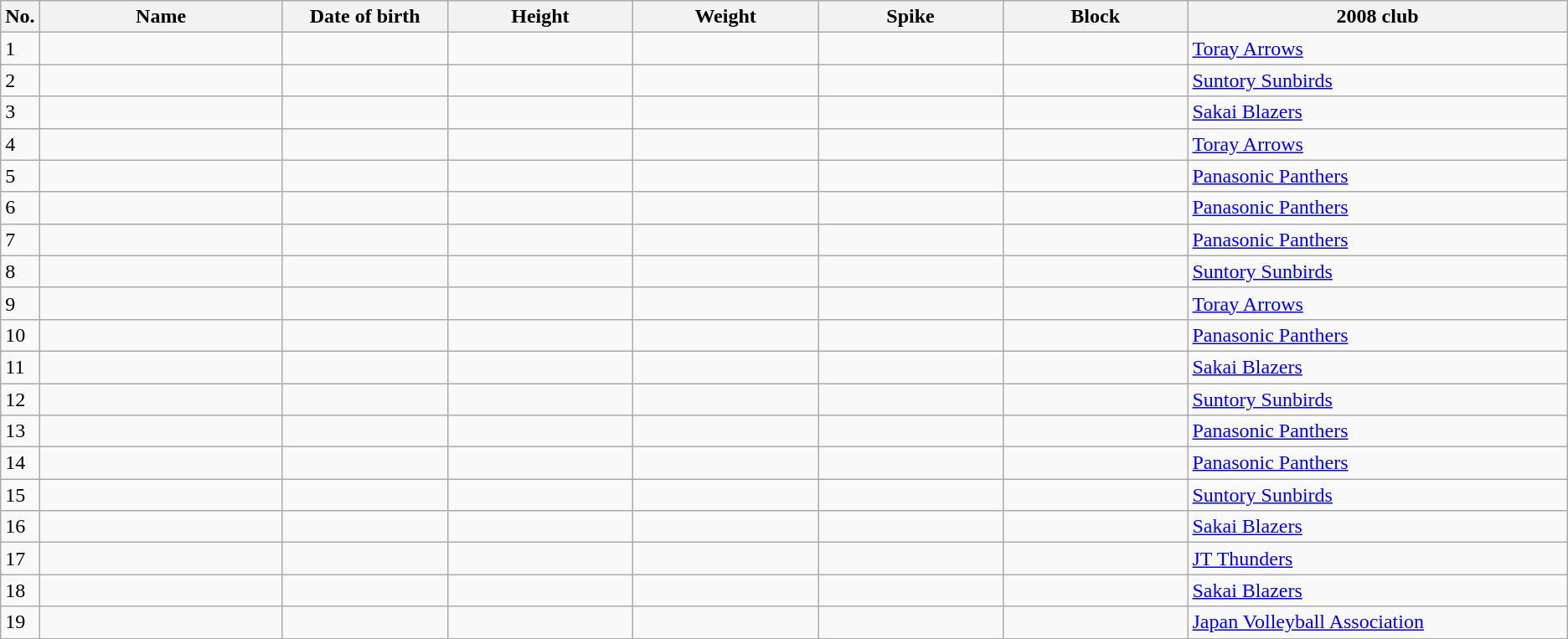<table class="wikitable sortable" style=font-size:100%; text-align:center;>
<tr>
<th>No.</th>
<th style=width:12em>Name</th>
<th style=width:8em>Date of birth</th>
<th style=width:9em>Height</th>
<th style=width:9em>Weight</th>
<th style=width:9em>Spike</th>
<th style=width:9em>Block</th>
<th style=width:19em>2008 club</th>
</tr>
<tr>
<td>1</td>
<td align=left></td>
<td align=right></td>
<td></td>
<td></td>
<td></td>
<td></td>
<td align=left><a href='#'>Toray Arrows</a></td>
</tr>
<tr>
<td>2</td>
<td align=left></td>
<td align=right></td>
<td></td>
<td></td>
<td></td>
<td></td>
<td align=left><a href='#'>Suntory Sunbirds</a></td>
</tr>
<tr>
<td>3</td>
<td align=left></td>
<td align=right></td>
<td></td>
<td></td>
<td></td>
<td></td>
<td align=left><a href='#'>Sakai Blazers</a></td>
</tr>
<tr>
<td>4</td>
<td align=left></td>
<td align=right></td>
<td></td>
<td></td>
<td></td>
<td></td>
<td align=left><a href='#'>Toray Arrows</a></td>
</tr>
<tr>
<td>5</td>
<td align=left></td>
<td align=right></td>
<td></td>
<td></td>
<td></td>
<td></td>
<td align=left><a href='#'>Panasonic Panthers</a></td>
</tr>
<tr>
<td>6</td>
<td align=left></td>
<td align=right></td>
<td></td>
<td></td>
<td></td>
<td></td>
<td align=left><a href='#'>Panasonic Panthers</a></td>
</tr>
<tr>
<td>7</td>
<td align=left></td>
<td align=right></td>
<td></td>
<td></td>
<td></td>
<td></td>
<td align=left><a href='#'>Panasonic Panthers</a></td>
</tr>
<tr>
<td>8</td>
<td align=left></td>
<td align=right></td>
<td></td>
<td></td>
<td></td>
<td></td>
<td align=left><a href='#'>Suntory Sunbirds</a></td>
</tr>
<tr>
<td>9</td>
<td align=left></td>
<td align=right></td>
<td></td>
<td></td>
<td></td>
<td></td>
<td align=left><a href='#'>Toray Arrows</a></td>
</tr>
<tr>
<td>10</td>
<td align=left></td>
<td align=right></td>
<td></td>
<td></td>
<td></td>
<td></td>
<td align=left><a href='#'>Panasonic Panthers</a></td>
</tr>
<tr>
<td>11</td>
<td align=left></td>
<td align=right></td>
<td></td>
<td></td>
<td></td>
<td></td>
<td align=left><a href='#'>Sakai Blazers</a></td>
</tr>
<tr>
<td>12</td>
<td align=left></td>
<td align=right></td>
<td></td>
<td></td>
<td></td>
<td></td>
<td align=left><a href='#'>Suntory Sunbirds</a></td>
</tr>
<tr>
<td>13</td>
<td align=left></td>
<td align=right></td>
<td></td>
<td></td>
<td></td>
<td></td>
<td align=left><a href='#'>Panasonic Panthers</a></td>
</tr>
<tr>
<td>14</td>
<td align=left></td>
<td align=right></td>
<td></td>
<td></td>
<td></td>
<td></td>
<td align=left><a href='#'>Panasonic Panthers</a></td>
</tr>
<tr>
<td>15</td>
<td align=left></td>
<td align=right></td>
<td></td>
<td></td>
<td></td>
<td></td>
<td align=left><a href='#'>Suntory Sunbirds</a></td>
</tr>
<tr>
<td>16</td>
<td align=left></td>
<td align=right></td>
<td></td>
<td></td>
<td></td>
<td></td>
<td align=left><a href='#'>Sakai Blazers</a></td>
</tr>
<tr>
<td>17</td>
<td align=left></td>
<td align=right></td>
<td></td>
<td></td>
<td></td>
<td></td>
<td align=left><a href='#'>JT Thunders</a></td>
</tr>
<tr>
<td>18</td>
<td align=left></td>
<td align=right></td>
<td></td>
<td></td>
<td></td>
<td></td>
<td align=left><a href='#'>Sakai Blazers</a></td>
</tr>
<tr>
<td>19</td>
<td align=left></td>
<td align=right></td>
<td></td>
<td></td>
<td></td>
<td></td>
<td align=left><a href='#'>Japan Volleyball Association</a></td>
</tr>
</table>
